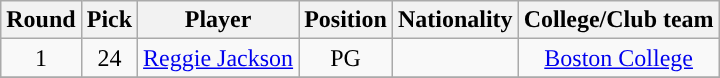<table class="wikitable sortable sortable">
<tr>
<th>Round</th>
<th>Pick</th>
<th>Player</th>
<th>Position</th>
<th>Nationality</th>
<th>College/Club team</th>
</tr>
<tr style="text-align: center">
<td>1</td>
<td>24</td>
<td><a href='#'>Reggie Jackson</a></td>
<td>PG</td>
<td></td>
<td><a href='#'>Boston College</a></td>
</tr>
<tr>
</tr>
</table>
